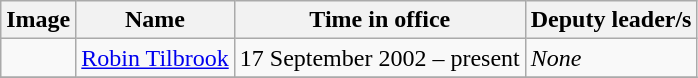<table class="wikitable">
<tr>
<th>Image</th>
<th>Name</th>
<th>Time in office</th>
<th>Deputy leader/s</th>
</tr>
<tr>
<td></td>
<td><a href='#'>Robin Tilbrook</a></td>
<td>17 September 2002 – present</td>
<td><em>None</em></td>
</tr>
<tr>
</tr>
</table>
